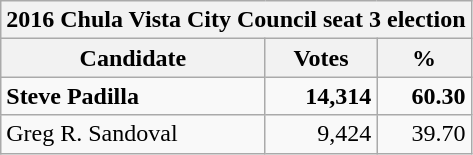<table class=wikitable>
<tr>
<th colspan=3>2016 Chula Vista City Council seat 3 election</th>
</tr>
<tr>
<th>Candidate</th>
<th>Votes</th>
<th>%</th>
</tr>
<tr>
<td><strong>Steve Padilla</strong></td>
<td align="right"><strong>14,314</strong></td>
<td align="right"><strong>60.30</strong></td>
</tr>
<tr>
<td>Greg R. Sandoval</td>
<td align="right">9,424</td>
<td align="right">39.70</td>
</tr>
</table>
